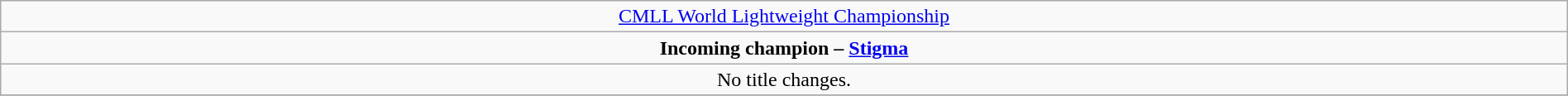<table class="wikitable" style="text-align:center; width:100%;">
<tr>
<td colspan="5" style="text-align: center;"><a href='#'>CMLL World Lightweight Championship</a></td>
</tr>
<tr>
<td colspan="5" style="text-align: center;"><strong>Incoming champion – <a href='#'>Stigma</a></strong></td>
</tr>
<tr>
<td>No title changes.</td>
</tr>
<tr>
</tr>
</table>
